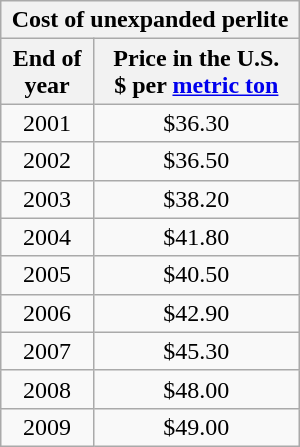<table class="wikitable" style="text-align:center; width:200px; height:200px;">
<tr>
<th colspan=2>Cost of unexpanded perlite</th>
</tr>
<tr>
<th>End of<br>year</th>
<th>Price in the U.S.<br>$ per <a href='#'>metric ton</a></th>
</tr>
<tr>
<td>2001</td>
<td>$36.30</td>
</tr>
<tr>
<td>2002</td>
<td>$36.50</td>
</tr>
<tr>
<td>2003</td>
<td>$38.20</td>
</tr>
<tr>
<td>2004</td>
<td>$41.80</td>
</tr>
<tr>
<td>2005</td>
<td>$40.50</td>
</tr>
<tr>
<td>2006</td>
<td>$42.90</td>
</tr>
<tr>
<td>2007</td>
<td>$45.30</td>
</tr>
<tr>
<td>2008</td>
<td>$48.00</td>
</tr>
<tr>
<td>2009</td>
<td>$49.00</td>
</tr>
</table>
